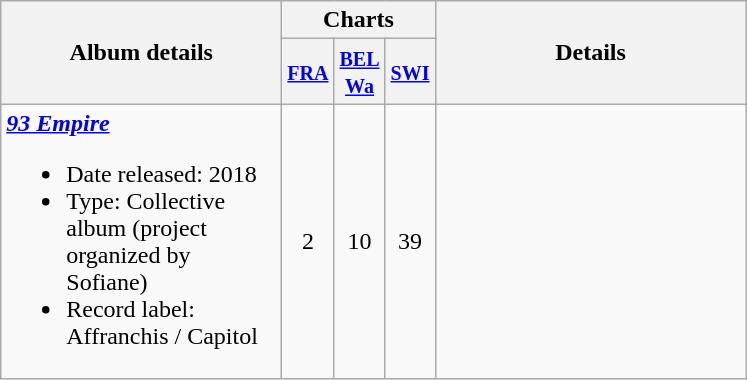<table class="wikitable">
<tr>
<th align="center" rowspan="2" width="180">Album details</th>
<th align="center" colspan="3">Charts</th>
<th align="center" rowspan="2" width="200">Details</th>
</tr>
<tr>
<th width="20"><small><a href='#'>FRA</a></small><br></th>
<th width="20"><small><a href='#'>BEL<br>Wa</a></small><br></th>
<th width="20"><small><a href='#'>SWI</a></small><br></th>
</tr>
<tr>
<td><strong><em><a href='#'>93 Empire</a></em></strong><br><ul><li>Date released: 2018</li><li>Type: Collective album (project organized by Sofiane)</li><li>Record label: Affranchis / Capitol</li></ul></td>
<td align="center">2</td>
<td align="center">10</td>
<td align="center">39</td>
<td></td>
</tr>
</table>
